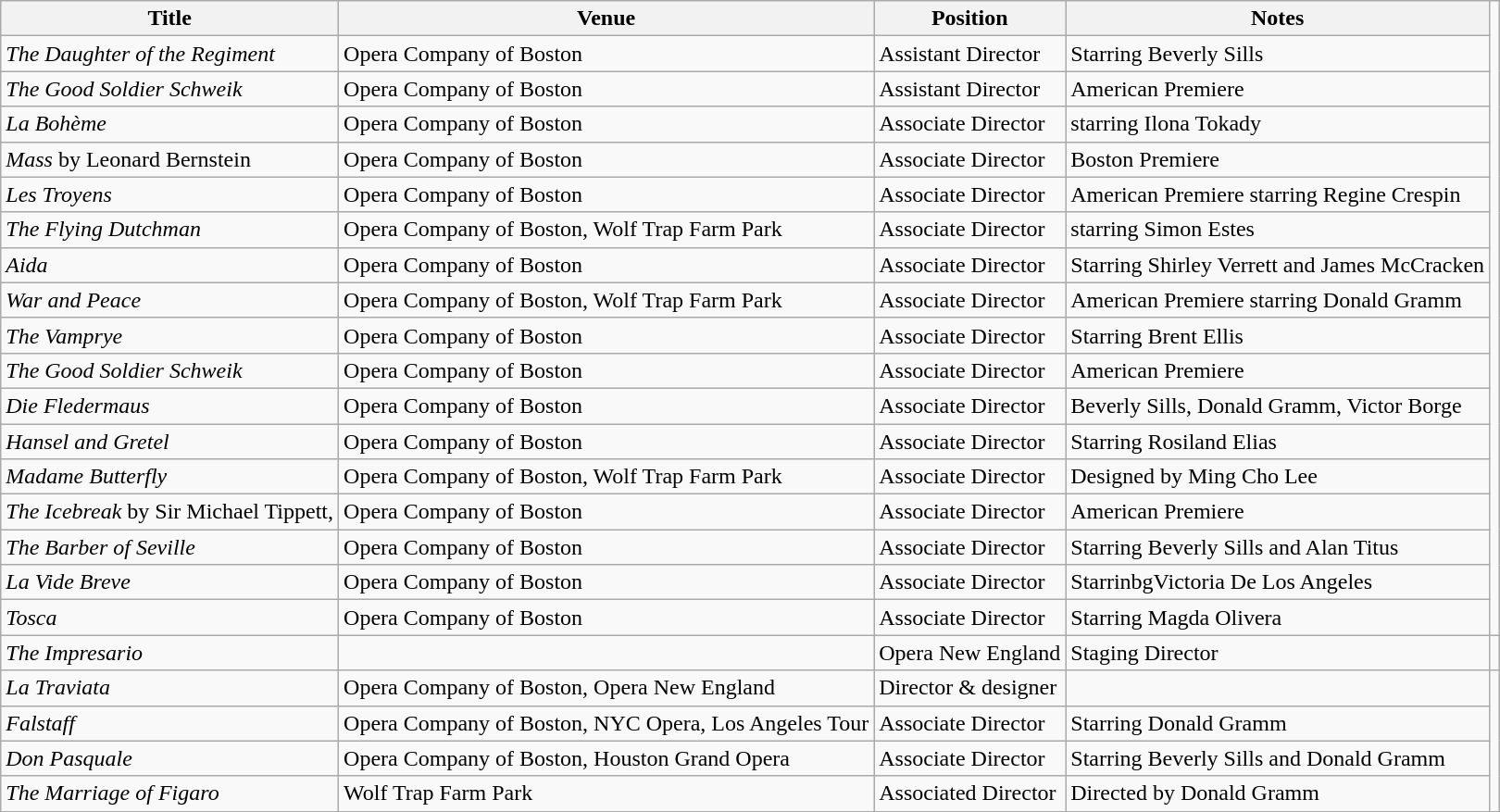<table class="wikitable sortable">
<tr>
<th>Title</th>
<th>Venue</th>
<th>Position</th>
<th>Notes</th>
</tr>
<tr>
<td><em>The Daughter of the Regiment</em> </td>
<td>Opera Company of Boston</td>
<td>Assistant Director</td>
<td>Starring Beverly Sills</td>
</tr>
<tr>
<td><em>The Good Soldier Schweik</em> </td>
<td>Opera Company of Boston</td>
<td>Assistant Director</td>
<td>American Premiere</td>
</tr>
<tr>
<td><em>La Bohème</em> </td>
<td>Opera Company of Boston</td>
<td>Associate Director</td>
<td>starring Ilona Tokady</td>
</tr>
<tr>
<td><em>Mass</em> by Leonard Bernstein</td>
<td>Opera Company of Boston</td>
<td>Associate Director</td>
<td>Boston Premiere</td>
</tr>
<tr>
<td><em>Les Troyens</em> </td>
<td>Opera Company of Boston</td>
<td>Associate Director</td>
<td>American Premiere starring Regine Crespin</td>
</tr>
<tr>
<td><em>The Flying Dutchman</em> </td>
<td>Opera Company of Boston, Wolf Trap Farm Park</td>
<td>Associate Director</td>
<td>starring Simon Estes</td>
</tr>
<tr>
<td><em>Aida</em></td>
<td>Opera Company of Boston</td>
<td>Associate Director</td>
<td>Starring Shirley Verrett and James McCracken</td>
</tr>
<tr>
<td><em>War and Peace</em></td>
<td>Opera Company of Boston, Wolf Trap Farm Park</td>
<td>Associate Director</td>
<td>American Premiere starring Donald Gramm</td>
</tr>
<tr>
<td><em>The Vamprye</em></td>
<td>Opera Company of Boston</td>
<td>Associate Director</td>
<td>Starring Brent Ellis</td>
</tr>
<tr>
<td><em>The Good Soldier Schweik</em></td>
<td>Opera Company of Boston</td>
<td>Associate Director</td>
<td>American Premiere</td>
</tr>
<tr>
<td><em>Die Fledermaus</em></td>
<td>Opera Company of Boston</td>
<td>Associate Director</td>
<td>Beverly Sills, Donald Gramm, Victor Borge</td>
</tr>
<tr>
<td><em>Hansel and Gretel</em></td>
<td>Opera Company of Boston</td>
<td>Associate Director</td>
<td>Starring Rosiland Elias</td>
</tr>
<tr>
<td><em>Madame Butterfly</em></td>
<td>Opera Company of Boston, Wolf Trap Farm Park</td>
<td>Associate Director</td>
<td>Designed by Ming Cho Lee</td>
</tr>
<tr>
<td><em>The Icebreak</em> by Sir Michael Tippett,</td>
<td>Opera Company of Boston</td>
<td>Associate Director</td>
<td>American Premiere</td>
</tr>
<tr>
<td><em>The Barber of Seville</em></td>
<td>Opera Company of Boston</td>
<td>Associate Director</td>
<td>Starring Beverly Sills and Alan Titus</td>
</tr>
<tr>
<td><em>La Vide Breve</em></td>
<td>Opera Company of Boston</td>
<td>Associate Director</td>
<td>StarrinbgVictoria De Los Angeles</td>
</tr>
<tr>
<td><em>Tosca</em></td>
<td>Opera Company of Boston</td>
<td>Associate Director</td>
<td>Starring Magda Olivera</td>
</tr>
<tr>
<td><em>The Impresario</em></td>
<td></td>
<td>Opera New England</td>
<td>Staging Director</td>
<td></td>
</tr>
<tr>
<td><em>La Traviata</em></td>
<td>Opera Company of Boston, Opera New England</td>
<td>Director & designer</td>
<td></td>
</tr>
<tr>
<td><em>Falstaff</em></td>
<td>Opera Company of Boston, NYC Opera, Los Angeles Tour</td>
<td>Associate Director</td>
<td>Starring Donald Gramm</td>
</tr>
<tr>
<td><em>Don Pasquale</em></td>
<td>Opera Company of Boston, Houston Grand Opera</td>
<td>Associate Director</td>
<td>Starring Beverly Sills and Donald Gramm</td>
</tr>
<tr>
<td><em>The Marriage of Figaro</em></td>
<td>Wolf Trap Farm Park</td>
<td>Associated Director</td>
<td>Directed by Donald Gramm</td>
</tr>
</table>
